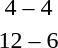<table style="text-align:center">
<tr>
<th width=200></th>
<th width=100></th>
<th width=200></th>
</tr>
<tr>
<td align=right><strong></strong></td>
<td>4 – 4</td>
<td align=left><strong></strong></td>
</tr>
<tr>
<td align=right><strong></strong></td>
<td>12 – 6</td>
<td align=left></td>
</tr>
</table>
